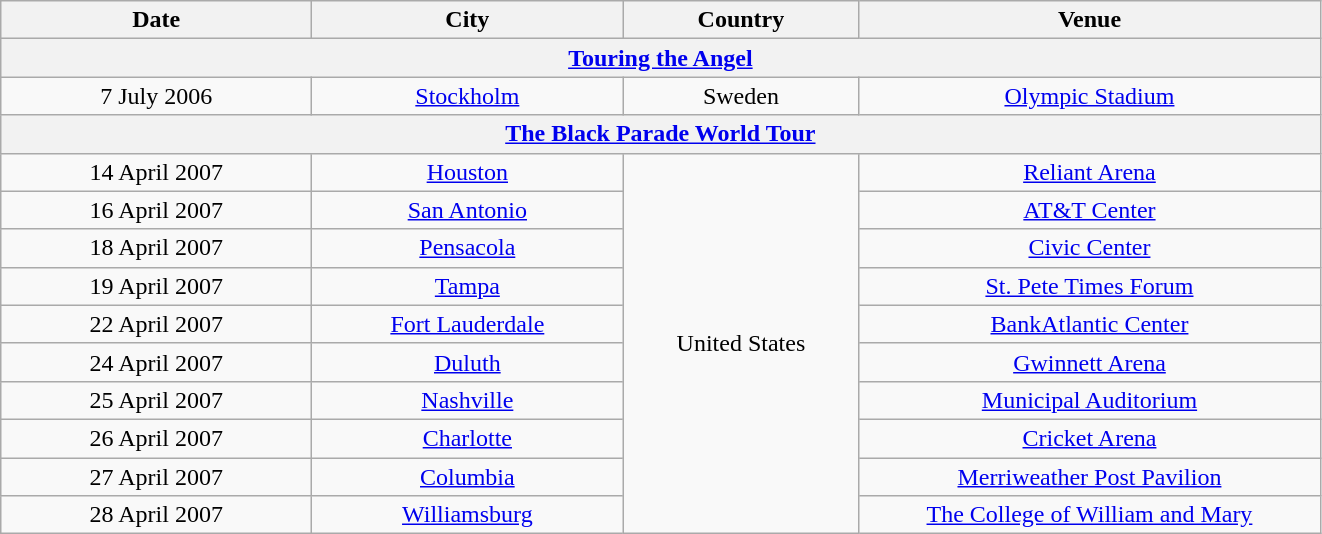<table class="wikitable" style="text-align:center;">
<tr>
<th width="200">Date</th>
<th width="200">City</th>
<th width="150">Country</th>
<th width="300">Venue</th>
</tr>
<tr>
<th colspan="4"><a href='#'>Touring the Angel</a></th>
</tr>
<tr>
<td>7 July 2006</td>
<td><a href='#'>Stockholm</a></td>
<td>Sweden</td>
<td><a href='#'>Olympic Stadium</a></td>
</tr>
<tr>
<th colspan="4"><a href='#'>The Black Parade World Tour</a></th>
</tr>
<tr>
<td>14 April 2007</td>
<td><a href='#'>Houston</a></td>
<td rowspan="10">United States</td>
<td><a href='#'>Reliant Arena</a></td>
</tr>
<tr>
<td>16 April 2007</td>
<td><a href='#'>San Antonio</a></td>
<td><a href='#'>AT&T Center</a></td>
</tr>
<tr>
<td>18 April 2007</td>
<td><a href='#'>Pensacola</a></td>
<td><a href='#'>Civic Center</a></td>
</tr>
<tr>
<td>19 April 2007</td>
<td><a href='#'>Tampa</a></td>
<td><a href='#'>St. Pete Times Forum</a></td>
</tr>
<tr>
<td>22 April 2007</td>
<td><a href='#'>Fort Lauderdale</a></td>
<td><a href='#'>BankAtlantic Center</a></td>
</tr>
<tr>
<td>24 April 2007</td>
<td><a href='#'>Duluth</a></td>
<td><a href='#'>Gwinnett Arena</a></td>
</tr>
<tr>
<td>25 April 2007</td>
<td><a href='#'>Nashville</a></td>
<td><a href='#'>Municipal Auditorium</a></td>
</tr>
<tr>
<td>26 April 2007</td>
<td><a href='#'>Charlotte</a></td>
<td><a href='#'>Cricket Arena</a></td>
</tr>
<tr>
<td>27 April 2007</td>
<td><a href='#'>Columbia</a></td>
<td><a href='#'>Merriweather Post Pavilion</a></td>
</tr>
<tr>
<td>28 April 2007</td>
<td><a href='#'>Williamsburg</a></td>
<td><a href='#'>The College of William and Mary</a></td>
</tr>
</table>
